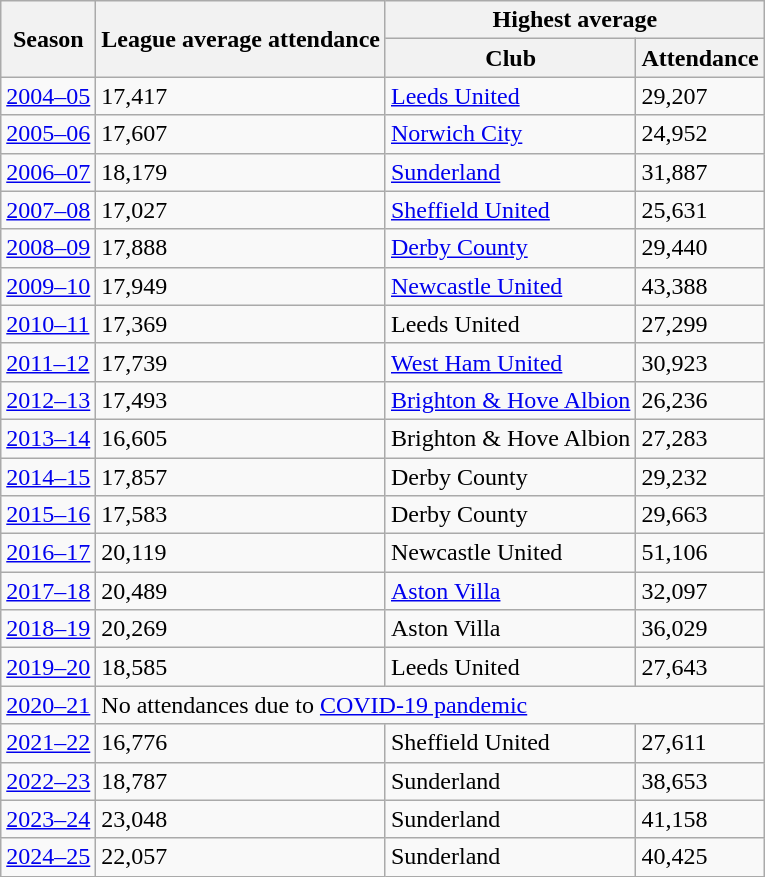<table class="wikitable sortable">
<tr>
<th rowspan="2">Season</th>
<th rowspan="2">League average attendance</th>
<th colspan="2">Highest average</th>
</tr>
<tr>
<th>Club</th>
<th>Attendance</th>
</tr>
<tr>
<td><a href='#'>2004–05</a></td>
<td>17,417</td>
<td><a href='#'>Leeds United</a></td>
<td>29,207</td>
</tr>
<tr>
<td><a href='#'>2005–06</a></td>
<td>17,607</td>
<td><a href='#'>Norwich City</a></td>
<td>24,952</td>
</tr>
<tr>
<td><a href='#'>2006–07</a></td>
<td>18,179</td>
<td><a href='#'>Sunderland</a></td>
<td>31,887</td>
</tr>
<tr>
<td><a href='#'>2007–08</a></td>
<td>17,027</td>
<td><a href='#'>Sheffield United</a></td>
<td>25,631</td>
</tr>
<tr>
<td><a href='#'>2008–09</a></td>
<td>17,888</td>
<td><a href='#'>Derby County</a></td>
<td>29,440</td>
</tr>
<tr>
<td><a href='#'>2009–10</a></td>
<td>17,949</td>
<td><a href='#'>Newcastle United</a></td>
<td>43,388</td>
</tr>
<tr>
<td><a href='#'>2010–11</a></td>
<td>17,369</td>
<td>Leeds United</td>
<td>27,299</td>
</tr>
<tr>
<td><a href='#'>2011–12</a></td>
<td>17,739</td>
<td><a href='#'>West Ham United</a></td>
<td>30,923</td>
</tr>
<tr>
<td><a href='#'>2012–13</a></td>
<td>17,493</td>
<td><a href='#'>Brighton & Hove Albion</a></td>
<td>26,236</td>
</tr>
<tr>
<td><a href='#'>2013–14</a></td>
<td>16,605</td>
<td>Brighton & Hove Albion</td>
<td>27,283</td>
</tr>
<tr>
<td><a href='#'>2014–15</a></td>
<td>17,857</td>
<td>Derby County</td>
<td>29,232</td>
</tr>
<tr>
<td><a href='#'>2015–16</a></td>
<td>17,583</td>
<td>Derby County</td>
<td>29,663</td>
</tr>
<tr>
<td><a href='#'>2016–17</a></td>
<td>20,119</td>
<td>Newcastle United</td>
<td>51,106</td>
</tr>
<tr>
<td><a href='#'>2017–18</a></td>
<td>20,489</td>
<td><a href='#'>Aston Villa</a></td>
<td>32,097</td>
</tr>
<tr>
<td><a href='#'>2018–19</a></td>
<td>20,269</td>
<td>Aston Villa</td>
<td>36,029</td>
</tr>
<tr>
<td><a href='#'>2019–20</a></td>
<td>18,585</td>
<td>Leeds United</td>
<td>27,643</td>
</tr>
<tr>
<td><a href='#'>2020–21</a></td>
<td colspan="4">No attendances due to <a href='#'>COVID-19 pandemic</a></td>
</tr>
<tr>
<td><a href='#'>2021–22</a></td>
<td>16,776</td>
<td>Sheffield United</td>
<td>27,611</td>
</tr>
<tr>
<td><a href='#'>2022–23</a></td>
<td>18,787</td>
<td>Sunderland</td>
<td>38,653</td>
</tr>
<tr>
<td><a href='#'>2023–24</a></td>
<td>23,048</td>
<td>Sunderland</td>
<td>41,158</td>
</tr>
<tr>
<td><a href='#'>2024–25</a></td>
<td>22,057</td>
<td>Sunderland</td>
<td>40,425</td>
</tr>
</table>
